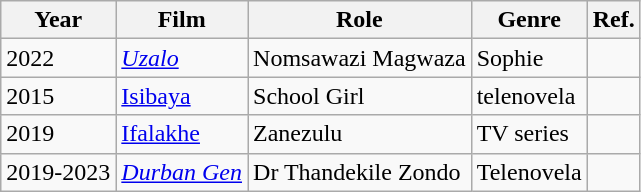<table class="wikitable">
<tr>
<th>Year</th>
<th>Film</th>
<th>Role</th>
<th>Genre</th>
<th>Ref.</th>
</tr>
<tr>
<td>2022</td>
<td><em><a href='#'>Uzalo</a></em></td>
<td>Nomsawazi Magwaza</td>
<td>Sophie</td>
<td></td>
</tr>
<tr>
<td>2015</td>
<td><a href='#'>Isibaya</a></td>
<td>School Girl</td>
<td>telenovela</td>
<td></td>
</tr>
<tr>
<td>2019</td>
<td><a href='#'>Ifalakhe</a></td>
<td>Zanezulu</td>
<td>TV series</td>
<td></td>
</tr>
<tr>
<td>2019-2023</td>
<td><em><a href='#'>Durban Gen</a></em></td>
<td>Dr Thandekile Zondo</td>
<td>Telenovela</td>
<td></td>
</tr>
</table>
